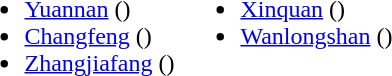<table>
<tr>
<td valign="top"><br><ul><li><a href='#'>Yuannan</a> ()</li><li><a href='#'>Changfeng</a> ()</li><li><a href='#'>Zhangjiafang</a> ()</li></ul></td>
<td valign="top"><br><ul><li><a href='#'>Xinquan</a> ()</li><li><a href='#'>Wanlongshan</a> ()</li></ul></td>
</tr>
</table>
